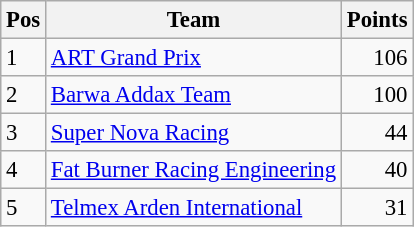<table class="wikitable" style="font-size: 95%;">
<tr>
<th>Pos</th>
<th>Team</th>
<th>Points</th>
</tr>
<tr>
<td>1</td>
<td> <a href='#'>ART Grand Prix</a></td>
<td align="right">106</td>
</tr>
<tr>
<td>2</td>
<td> <a href='#'>Barwa Addax Team</a></td>
<td align="right">100</td>
</tr>
<tr>
<td>3</td>
<td> <a href='#'>Super Nova Racing</a></td>
<td align="right">44</td>
</tr>
<tr>
<td>4</td>
<td> <a href='#'>Fat Burner Racing Engineering</a></td>
<td align="right">40</td>
</tr>
<tr>
<td>5</td>
<td> <a href='#'>Telmex Arden International</a></td>
<td align="right">31</td>
</tr>
</table>
